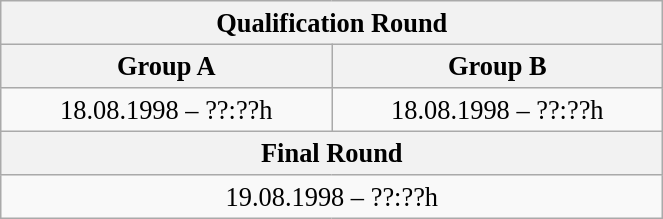<table class="wikitable" style=" text-align:center; font-size:110%;" width="35%">
<tr>
<th colspan="2">Qualification Round</th>
</tr>
<tr>
<th>Group A</th>
<th>Group B</th>
</tr>
<tr>
<td>18.08.1998 – ??:??h</td>
<td>18.08.1998 – ??:??h</td>
</tr>
<tr>
<th colspan="2">Final Round</th>
</tr>
<tr>
<td colspan="2">19.08.1998 – ??:??h</td>
</tr>
</table>
